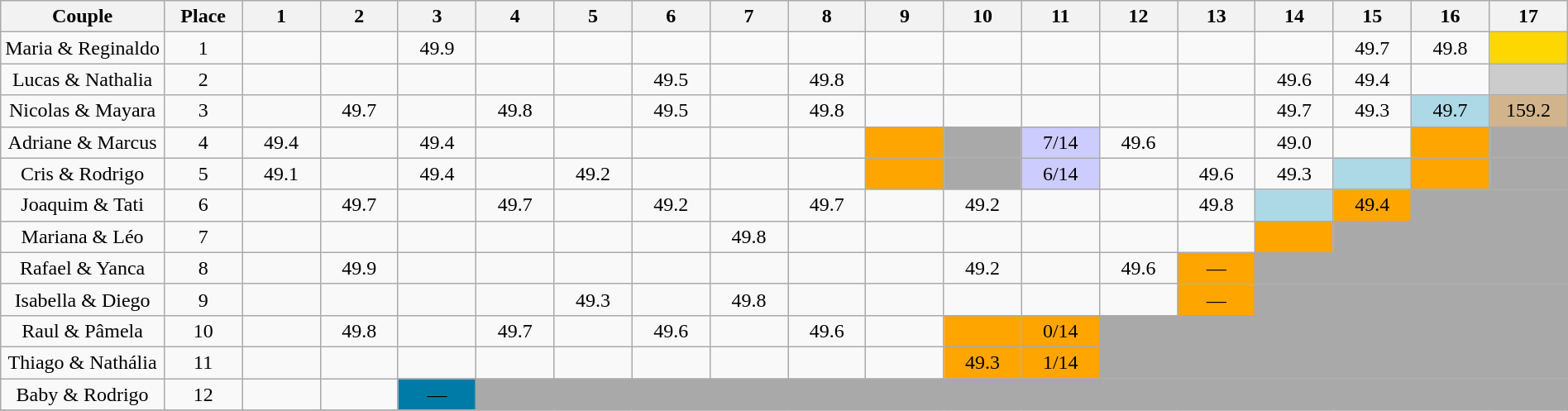<table class="wikitable sortable"  style="margin:auto; text-align:center; white-space:nowrap; width:100%;">
<tr>
<th style="width:10.0%;">Couple</th>
<th style="width:05.0%;">Place</th>
<th style="width:05.0%;">1</th>
<th style="width:05.0%;">2</th>
<th style="width:05.0%;">3</th>
<th style="width:05.0%;">4</th>
<th style="width:05.0%;">5</th>
<th style="width:05.0%;">6</th>
<th style="width:05.0%;">7</th>
<th style="width:05.0%;">8</th>
<th style="width:05.0%;">9</th>
<th style="width:05.0%;">10</th>
<th style="width:05.0%;">11</th>
<th style="width:05.0%;">12</th>
<th style="width:05.0%;">13</th>
<th style="width:05.0%;">14</th>
<th style="width:05.0%;">15</th>
<th style="width:05.0%;">16</th>
<th style="width:05.0%;">17</th>
</tr>
<tr>
<td>Maria & Reginaldo</td>
<td>1</td>
<td></td>
<td></td>
<td>49.9</td>
<td></td>
<td></td>
<td></td>
<td></td>
<td></td>
<td></td>
<td></td>
<td></td>
<td></td>
<td></td>
<td></td>
<td>49.7</td>
<td>49.8</td>
<td bgcolor=FFD700></td>
</tr>
<tr>
<td>Lucas & Nathalia</td>
<td>2</td>
<td></td>
<td></td>
<td></td>
<td></td>
<td></td>
<td>49.5</td>
<td></td>
<td>49.8</td>
<td></td>
<td></td>
<td></td>
<td></td>
<td></td>
<td>49.6</td>
<td>49.4</td>
<td><em></em></td>
<td bgcolor=CCCCCC><em></em></td>
</tr>
<tr>
<td>Nicolas & Mayara</td>
<td>3</td>
<td></td>
<td>49.7</td>
<td></td>
<td>49.8</td>
<td></td>
<td>49.5</td>
<td></td>
<td>49.8</td>
<td></td>
<td></td>
<td></td>
<td></td>
<td><em></em></td>
<td>49.7</td>
<td>49.3</td>
<td bgcolor=ADD8E6>49.7</td>
<td bgcolor=D2B48C>159.2</td>
</tr>
<tr>
<td>Adriane & Marcus</td>
<td>4</td>
<td>49.4</td>
<td></td>
<td>49.4</td>
<td></td>
<td><em></em></td>
<td></td>
<td></td>
<td></td>
<td bgcolor=FFA500></td>
<td bgcolor=A9A9A9></td>
<td bgcolor=CCCCFF>7/14</td>
<td>49.6</td>
<td></td>
<td>49.0</td>
<td><em></em></td>
<td bgcolor=FFA500></td>
<td bgcolor=A9A9A9></td>
</tr>
<tr>
<td>Cris & Rodrigo</td>
<td>5</td>
<td>49.1</td>
<td></td>
<td>49.4</td>
<td></td>
<td>49.2</td>
<td></td>
<td><em></em></td>
<td></td>
<td bgcolor=FFA500><em></em></td>
<td bgcolor=A9A9A9></td>
<td bgcolor=CCCCFF>6/14</td>
<td></td>
<td>49.6</td>
<td>49.3</td>
<td bgcolor=ADD8E6></td>
<td bgcolor=FFA500></td>
<td bgcolor=A9A9A9></td>
</tr>
<tr>
<td>Joaquim & Tati</td>
<td>6</td>
<td></td>
<td>49.7</td>
<td></td>
<td>49.7</td>
<td></td>
<td>49.2</td>
<td></td>
<td>49.7</td>
<td></td>
<td>49.2</td>
<td></td>
<td></td>
<td>49.8</td>
<td bgcolor=ADD8E6><em></em></td>
<td bgcolor=FFA500>49.4</td>
<td bgcolor=A9A9A9 colspan=2></td>
</tr>
<tr>
<td>Mariana & Léo</td>
<td>7</td>
<td></td>
<td></td>
<td><em></em></td>
<td></td>
<td></td>
<td></td>
<td>49.8</td>
<td></td>
<td><em></em></td>
<td></td>
<td></td>
<td><em></em></td>
<td></td>
<td bgcolor=FFA500><em></em></td>
<td bgcolor=A9A9A9 colspan=3></td>
</tr>
<tr>
<td>Rafael & Yanca</td>
<td>8</td>
<td></td>
<td>49.9</td>
<td></td>
<td></td>
<td></td>
<td></td>
<td></td>
<td></td>
<td></td>
<td>49.2</td>
<td></td>
<td>49.6</td>
<td bgcolor=FFA500>—</td>
<td bgcolor=A9A9A9 colspan=4></td>
</tr>
<tr>
<td>Isabella & Diego</td>
<td>9</td>
<td></td>
<td></td>
<td></td>
<td></td>
<td>49.3</td>
<td></td>
<td>49.8</td>
<td></td>
<td></td>
<td></td>
<td></td>
<td><em></em></td>
<td bgcolor=FFA500>—</td>
<td bgcolor=A9A9A9 colspan=4></td>
</tr>
<tr>
<td>Raul & Pâmela</td>
<td>10</td>
<td></td>
<td>49.8</td>
<td></td>
<td>49.7</td>
<td></td>
<td>49.6</td>
<td></td>
<td>49.6</td>
<td></td>
<td bgcolor=FFA500><em></em></td>
<td bgcolor=FFA500>0/14</td>
<td bgcolor=A9A9A9 colspan=7></td>
</tr>
<tr>
<td>Thiago & Nathália</td>
<td>11</td>
<td></td>
<td><em></em></td>
<td></td>
<td><em></em></td>
<td></td>
<td><em></em></td>
<td></td>
<td><em></em></td>
<td></td>
<td bgcolor=FFA500>49.3</td>
<td bgcolor=FFA500>1/14</td>
<td bgcolor=A9A9A9 colspan=7></td>
</tr>
<tr>
<td>Baby & Rodrigo</td>
<td>12</td>
<td><em></em></td>
<td></td>
<td bgcolor=007BA7>—</td>
<td bgcolor=A9A9A9 colspan=15></td>
</tr>
<tr>
</tr>
</table>
